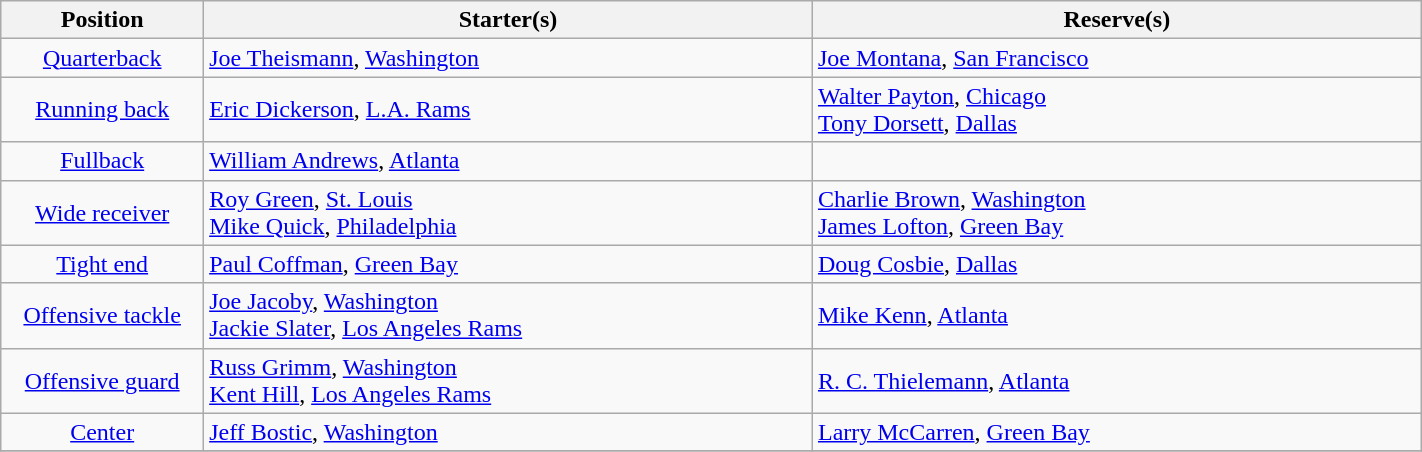<table class="wikitable" width=75%>
<tr>
<th width=10%>Position</th>
<th width=30%>Starter(s)</th>
<th width=30%>Reserve(s)</th>
</tr>
<tr>
<td align=center><a href='#'>Quarterback</a></td>
<td> <a href='#'>Joe Theismann</a>, <a href='#'>Washington</a></td>
<td> <a href='#'>Joe Montana</a>, <a href='#'>San Francisco</a></td>
</tr>
<tr>
<td align=center><a href='#'>Running back</a></td>
<td> <a href='#'>Eric Dickerson</a>, <a href='#'>L.A. Rams</a></td>
<td> <a href='#'>Walter Payton</a>, <a href='#'>Chicago</a><br> <a href='#'>Tony Dorsett</a>, <a href='#'>Dallas</a></td>
</tr>
<tr>
<td align=center><a href='#'>Fullback</a></td>
<td> <a href='#'>William Andrews</a>, <a href='#'>Atlanta</a></td>
<td></td>
</tr>
<tr>
<td align=center><a href='#'>Wide receiver</a></td>
<td> <a href='#'>Roy Green</a>, <a href='#'>St. Louis</a><br> <a href='#'>Mike Quick</a>, <a href='#'>Philadelphia</a></td>
<td> <a href='#'>Charlie Brown</a>, <a href='#'>Washington</a><br> <a href='#'>James Lofton</a>, <a href='#'>Green Bay</a></td>
</tr>
<tr>
<td align=center><a href='#'>Tight end</a></td>
<td> <a href='#'>Paul Coffman</a>, <a href='#'>Green Bay</a></td>
<td> <a href='#'>Doug Cosbie</a>, <a href='#'>Dallas</a></td>
</tr>
<tr>
<td align=center><a href='#'>Offensive tackle</a></td>
<td> <a href='#'>Joe Jacoby</a>, <a href='#'>Washington</a><br> <a href='#'>Jackie Slater</a>, <a href='#'>Los Angeles Rams</a></td>
<td> <a href='#'>Mike Kenn</a>, <a href='#'>Atlanta</a></td>
</tr>
<tr>
<td align=center><a href='#'>Offensive guard</a></td>
<td> <a href='#'>Russ Grimm</a>, <a href='#'>Washington</a><br> <a href='#'>Kent Hill</a>, <a href='#'>Los Angeles Rams</a></td>
<td> <a href='#'>R. C. Thielemann</a>, <a href='#'>Atlanta</a></td>
</tr>
<tr>
<td align=center><a href='#'>Center</a></td>
<td> <a href='#'>Jeff Bostic</a>, <a href='#'>Washington</a></td>
<td> <a href='#'>Larry McCarren</a>, <a href='#'>Green Bay</a></td>
</tr>
<tr>
</tr>
</table>
